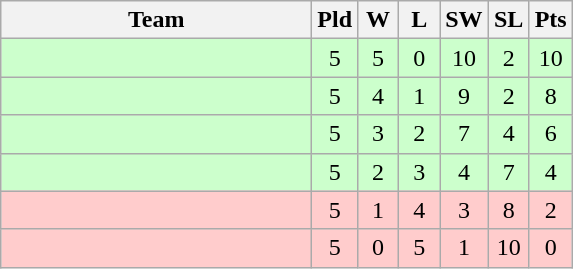<table class=wikitable style="text-align:center">
<tr>
<th width=200>Team</th>
<th width=20>Pld</th>
<th width=20>W</th>
<th width=20>L</th>
<th width=20>SW</th>
<th width=20>SL</th>
<th width=20>Pts</th>
</tr>
<tr bgcolor=#ccffcc>
<td align=left></td>
<td>5</td>
<td>5</td>
<td>0</td>
<td>10</td>
<td>2</td>
<td>10</td>
</tr>
<tr bgcolor=#ccffcc>
<td align=left></td>
<td>5</td>
<td>4</td>
<td>1</td>
<td>9</td>
<td>2</td>
<td>8</td>
</tr>
<tr bgcolor=#ccffcc>
<td align=left></td>
<td>5</td>
<td>3</td>
<td>2</td>
<td>7</td>
<td>4</td>
<td>6</td>
</tr>
<tr bgcolor=#ccffcc>
<td align=left></td>
<td>5</td>
<td>2</td>
<td>3</td>
<td>4</td>
<td>7</td>
<td>4</td>
</tr>
<tr bgcolor=#ffcccc>
<td align=left></td>
<td>5</td>
<td>1</td>
<td>4</td>
<td>3</td>
<td>8</td>
<td>2</td>
</tr>
<tr bgcolor=#ffcccc>
<td align=left></td>
<td>5</td>
<td>0</td>
<td>5</td>
<td>1</td>
<td>10</td>
<td>0</td>
</tr>
</table>
